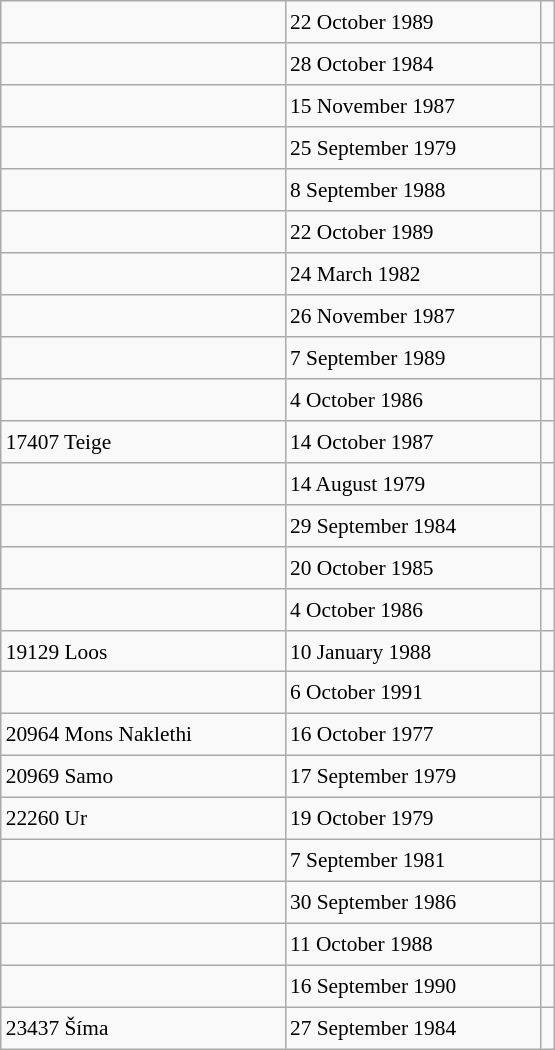<table class="wikitable" style="font-size: 89%; float: left; width: 26em; margin-right: 1em; height: 700px">
<tr>
<td></td>
<td>22 October 1989</td>
<td></td>
</tr>
<tr>
<td></td>
<td>28 October 1984</td>
<td></td>
</tr>
<tr>
<td></td>
<td>15 November 1987</td>
<td></td>
</tr>
<tr>
<td></td>
<td>25 September 1979</td>
<td></td>
</tr>
<tr>
<td></td>
<td>8 September 1988</td>
<td></td>
</tr>
<tr>
<td></td>
<td>22 October 1989</td>
<td></td>
</tr>
<tr>
<td></td>
<td>24 March 1982</td>
<td></td>
</tr>
<tr>
<td></td>
<td>26 November 1987</td>
<td></td>
</tr>
<tr>
<td></td>
<td>7 September 1989</td>
<td></td>
</tr>
<tr>
<td></td>
<td>4 October 1986</td>
<td></td>
</tr>
<tr>
<td>17407 Teige</td>
<td>14 October 1987</td>
<td></td>
</tr>
<tr>
<td></td>
<td>14 August 1979</td>
<td></td>
</tr>
<tr>
<td></td>
<td>29 September 1984</td>
<td></td>
</tr>
<tr>
<td></td>
<td>20 October 1985</td>
<td></td>
</tr>
<tr>
<td></td>
<td>4 October 1986</td>
<td></td>
</tr>
<tr>
<td>19129 Loos</td>
<td>10 January 1988</td>
<td></td>
</tr>
<tr>
<td></td>
<td>6 October 1991</td>
<td></td>
</tr>
<tr>
<td>20964 Mons Naklethi</td>
<td>16 October 1977</td>
<td></td>
</tr>
<tr>
<td>20969 Samo</td>
<td>17 September 1979</td>
<td></td>
</tr>
<tr>
<td>22260 Ur</td>
<td>19 October 1979</td>
<td></td>
</tr>
<tr>
<td></td>
<td>7 September 1981</td>
<td></td>
</tr>
<tr>
<td></td>
<td>30 September 1986</td>
<td></td>
</tr>
<tr>
<td></td>
<td>11 October 1988</td>
<td></td>
</tr>
<tr>
<td></td>
<td>16 September 1990</td>
<td></td>
</tr>
<tr>
<td>23437 Šíma</td>
<td>27 September 1984</td>
<td></td>
</tr>
</table>
